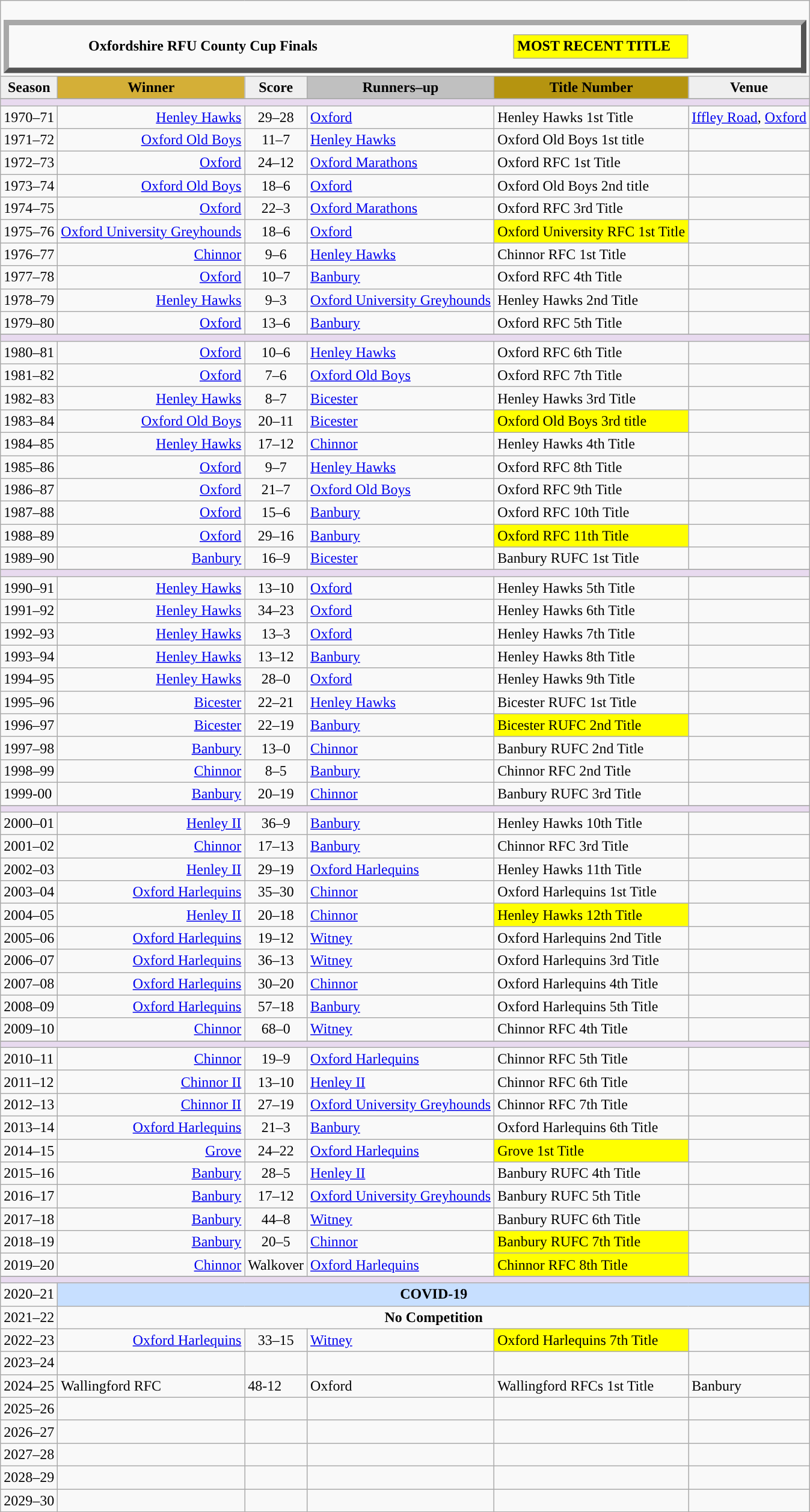<table class="wikitable" style="text-align: left;">
<tr>
<td colspan="6" cellpadding="0" cellspacing="0"><br><table border="6" style="width:100%;" cellpadding="10" cellspacing="10">
<tr>
<td style="width:8%; border:0;"></td>
<td style="border:0;"><strong>Oxfordshire RFU County Cup Finals</strong></td>
<td style="width:8%; border:0;"></td>
<td style="width:12%; border:0;"></td>
<td style=background:#FFFF00><strong>MOST RECENT TITLE</strong></td>
<td style="width:13%; border:0;"></td>
</tr>
</table>
</td>
</tr>
<tr>
<th style="background:#efefef;">Season</th>
<th style="background:#D4AF37">Winner</th>
<th style="background:#efefef">Score</th>
<th style="background:#C0C0C0;">Runners–up</th>
<th style="background:#B59410;">Title Number</th>
<th style="background:#efefef;">Venue</th>
</tr>
<tr align=left>
</tr>
<tr>
</tr>
<tr>
<td align=center colspan="6" style=background:#e8daef></td>
</tr>
<tr>
<td>1970–71</td>
<td style="text-align:right;"><a href='#'>Henley Hawks</a></td>
<td style="text-align:center;">29–28</td>
<td><a href='#'>Oxford</a></td>
<td>Henley Hawks 1st Title</td>
<td><a href='#'>Iffley Road</a>, <a href='#'>Oxford</a></td>
</tr>
<tr>
<td>1971–72</td>
<td style="text-align:right;"><a href='#'>Oxford Old Boys</a></td>
<td style="text-align:center;">11–7</td>
<td><a href='#'>Henley Hawks</a></td>
<td>Oxford Old Boys 1st title</td>
<td></td>
</tr>
<tr>
<td>1972–73</td>
<td style="text-align:right;"><a href='#'>Oxford</a></td>
<td style="text-align:center;">24–12</td>
<td><a href='#'>Oxford Marathons</a></td>
<td>Oxford RFC 1st Title</td>
<td></td>
</tr>
<tr>
<td>1973–74</td>
<td style="text-align:right;"><a href='#'>Oxford Old Boys</a></td>
<td style="text-align:center;">18–6</td>
<td><a href='#'>Oxford</a></td>
<td>Oxford Old Boys 2nd title</td>
<td></td>
</tr>
<tr>
<td>1974–75</td>
<td style="text-align:right;"><a href='#'>Oxford</a></td>
<td style="text-align:center;">22–3</td>
<td><a href='#'>Oxford Marathons</a></td>
<td>Oxford RFC 3rd Title</td>
<td></td>
</tr>
<tr>
<td>1975–76</td>
<td style="text-align:right;"><a href='#'>Oxford University Greyhounds</a></td>
<td style="text-align:center;">18–6</td>
<td><a href='#'>Oxford</a></td>
<td style=background:#FFFF00>Oxford University RFC 1st Title</td>
<td></td>
</tr>
<tr>
<td>1976–77</td>
<td style="text-align:right;"><a href='#'>Chinnor</a></td>
<td style="text-align:center;">9–6</td>
<td><a href='#'>Henley Hawks</a></td>
<td>Chinnor RFC 1st Title</td>
<td></td>
</tr>
<tr>
<td>1977–78</td>
<td style="text-align:right;"><a href='#'>Oxford</a></td>
<td style="text-align:center;">10–7</td>
<td><a href='#'>Banbury</a></td>
<td>Oxford RFC 4th Title</td>
<td></td>
</tr>
<tr>
<td>1978–79</td>
<td style="text-align:right;"><a href='#'>Henley Hawks</a></td>
<td style="text-align:center;">9–3</td>
<td><a href='#'>Oxford University Greyhounds</a></td>
<td>Henley Hawks 2nd Title</td>
<td></td>
</tr>
<tr>
<td>1979–80</td>
<td style="text-align:right;"><a href='#'>Oxford</a></td>
<td style="text-align:center;">13–6</td>
<td><a href='#'>Banbury</a></td>
<td>Oxford RFC 5th Title</td>
<td></td>
</tr>
<tr>
</tr>
<tr>
<td align=center colspan="6" style=background:#e8daef></td>
</tr>
<tr>
<td>1980–81</td>
<td style="text-align:right;"><a href='#'>Oxford</a></td>
<td style="text-align:center;">10–6</td>
<td><a href='#'>Henley Hawks</a></td>
<td>Oxford RFC 6th Title</td>
<td></td>
</tr>
<tr>
<td>1981–82</td>
<td style="text-align:right;"><a href='#'>Oxford</a></td>
<td style="text-align:center;">7–6</td>
<td><a href='#'>Oxford Old Boys</a></td>
<td>Oxford RFC 7th Title</td>
<td></td>
</tr>
<tr>
<td>1982–83</td>
<td style="text-align:right;"><a href='#'>Henley Hawks</a></td>
<td style="text-align:center;">8–7</td>
<td><a href='#'>Bicester</a></td>
<td>Henley Hawks 3rd Title</td>
<td></td>
</tr>
<tr>
<td>1983–84</td>
<td style="text-align:right;"><a href='#'>Oxford Old Boys</a></td>
<td style="text-align:center;">20–11</td>
<td><a href='#'>Bicester</a></td>
<td style=background:#FFFF00>Oxford Old Boys 3rd title</td>
<td></td>
</tr>
<tr>
<td>1984–85</td>
<td style="text-align:right;"><a href='#'>Henley Hawks</a></td>
<td style="text-align:center;">17–12</td>
<td><a href='#'>Chinnor</a></td>
<td>Henley Hawks 4th Title</td>
<td></td>
</tr>
<tr>
<td>1985–86</td>
<td style="text-align:right;"><a href='#'>Oxford</a></td>
<td style="text-align:center;">9–7</td>
<td><a href='#'>Henley Hawks</a></td>
<td>Oxford RFC 8th Title</td>
<td></td>
</tr>
<tr>
<td>1986–87</td>
<td style="text-align:right;"><a href='#'>Oxford</a></td>
<td style="text-align:center;">21–7</td>
<td><a href='#'>Oxford Old Boys</a></td>
<td>Oxford RFC 9th Title</td>
<td></td>
</tr>
<tr>
<td>1987–88</td>
<td style="text-align:right;"><a href='#'>Oxford</a></td>
<td style="text-align:center;">15–6</td>
<td><a href='#'>Banbury</a></td>
<td>Oxford RFC 10th Title</td>
<td></td>
</tr>
<tr>
<td>1988–89</td>
<td style="text-align:right;"><a href='#'>Oxford</a></td>
<td style="text-align:center;">29–16</td>
<td><a href='#'>Banbury</a></td>
<td style=background:#FFFF00>Oxford RFC 11th Title</td>
<td></td>
</tr>
<tr>
<td>1989–90</td>
<td style="text-align:right;"><a href='#'>Banbury</a></td>
<td style="text-align:center;">16–9</td>
<td><a href='#'>Bicester</a></td>
<td>Banbury RUFC 1st Title</td>
<td></td>
</tr>
<tr>
</tr>
<tr>
<td align=center colspan="6" style=background:#e8daef></td>
</tr>
<tr>
<td>1990–91</td>
<td style="text-align:right;"><a href='#'>Henley Hawks</a></td>
<td style="text-align:center;">13–10</td>
<td><a href='#'>Oxford</a></td>
<td>Henley Hawks 5th Title</td>
<td></td>
</tr>
<tr>
<td>1991–92</td>
<td style="text-align:right;"><a href='#'>Henley Hawks</a></td>
<td style="text-align:center;">34–23</td>
<td><a href='#'>Oxford</a></td>
<td>Henley Hawks 6th Title</td>
<td></td>
</tr>
<tr>
<td>1992–93</td>
<td style="text-align:right;"><a href='#'>Henley Hawks</a></td>
<td style="text-align:center;">13–3</td>
<td><a href='#'>Oxford</a></td>
<td>Henley Hawks 7th Title</td>
<td></td>
</tr>
<tr>
<td>1993–94</td>
<td style="text-align:right;"><a href='#'>Henley Hawks</a></td>
<td style="text-align:center;">13–12</td>
<td><a href='#'>Banbury</a></td>
<td>Henley Hawks 8th Title</td>
<td></td>
</tr>
<tr>
<td>1994–95</td>
<td style="text-align:right;"><a href='#'>Henley Hawks</a></td>
<td style="text-align:center;">28–0</td>
<td><a href='#'>Oxford</a></td>
<td>Henley Hawks 9th Title</td>
<td></td>
</tr>
<tr>
<td>1995–96</td>
<td style="text-align:right;"><a href='#'>Bicester</a></td>
<td style="text-align:center;">22–21</td>
<td><a href='#'>Henley Hawks</a></td>
<td>Bicester RUFC 1st Title</td>
<td></td>
</tr>
<tr>
<td>1996–97</td>
<td style="text-align:right;"><a href='#'>Bicester</a></td>
<td style="text-align:center;">22–19</td>
<td><a href='#'>Banbury</a></td>
<td style=background:#FFFF00>Bicester RUFC 2nd Title</td>
<td></td>
</tr>
<tr>
<td>1997–98</td>
<td style="text-align:right;"><a href='#'>Banbury</a></td>
<td style="text-align:center;">13–0</td>
<td><a href='#'>Chinnor</a></td>
<td>Banbury RUFC 2nd Title</td>
<td></td>
</tr>
<tr>
<td>1998–99</td>
<td style="text-align:right;"><a href='#'>Chinnor</a></td>
<td style="text-align:center;">8–5</td>
<td><a href='#'>Banbury</a></td>
<td>Chinnor RFC 2nd Title</td>
<td></td>
</tr>
<tr>
<td>1999-00</td>
<td style="text-align:right;"><a href='#'>Banbury</a></td>
<td style="text-align:center;">20–19</td>
<td><a href='#'>Chinnor</a></td>
<td>Banbury RUFC 3rd Title</td>
<td></td>
</tr>
<tr>
</tr>
<tr>
<td align=center colspan="6" style=background:#e8daef></td>
</tr>
<tr>
<td>2000–01</td>
<td style="text-align:right;"><a href='#'>Henley II</a></td>
<td style="text-align:center;">36–9</td>
<td><a href='#'>Banbury</a></td>
<td>Henley Hawks 10th Title</td>
<td></td>
</tr>
<tr>
<td>2001–02</td>
<td style="text-align:right;"><a href='#'>Chinnor</a></td>
<td style="text-align:center;">17–13</td>
<td><a href='#'>Banbury</a></td>
<td>Chinnor RFC 3rd Title</td>
<td></td>
</tr>
<tr>
<td>2002–03</td>
<td style="text-align:right;"><a href='#'>Henley II</a></td>
<td style="text-align:center;">29–19</td>
<td><a href='#'>Oxford Harlequins</a></td>
<td>Henley Hawks 11th Title</td>
<td></td>
</tr>
<tr>
<td>2003–04</td>
<td style="text-align:right;"><a href='#'>Oxford Harlequins</a></td>
<td style="text-align:center;">35–30</td>
<td><a href='#'>Chinnor</a></td>
<td>Oxford Harlequins 1st Title</td>
<td></td>
</tr>
<tr>
<td>2004–05</td>
<td style="text-align:right;"><a href='#'>Henley II</a></td>
<td style="text-align:center;">20–18</td>
<td><a href='#'>Chinnor</a></td>
<td style=background:#FFFF00>Henley Hawks 12th Title</td>
<td></td>
</tr>
<tr>
<td>2005–06</td>
<td style="text-align:right;"><a href='#'>Oxford Harlequins</a></td>
<td style="text-align:center;">19–12</td>
<td><a href='#'>Witney</a></td>
<td>Oxford Harlequins 2nd Title</td>
<td></td>
</tr>
<tr>
<td>2006–07</td>
<td style="text-align:right;"><a href='#'>Oxford Harlequins</a></td>
<td style="text-align:center;">36–13</td>
<td><a href='#'>Witney</a></td>
<td>Oxford Harlequins 3rd Title</td>
<td></td>
</tr>
<tr>
<td>2007–08</td>
<td style="text-align:right;"><a href='#'>Oxford Harlequins</a></td>
<td style="text-align:center;">30–20</td>
<td><a href='#'>Chinnor</a></td>
<td>Oxford Harlequins 4th Title</td>
<td></td>
</tr>
<tr>
<td>2008–09</td>
<td style="text-align:right;"><a href='#'>Oxford Harlequins</a></td>
<td style="text-align:center;">57–18</td>
<td><a href='#'>Banbury</a></td>
<td>Oxford Harlequins 5th Title</td>
<td></td>
</tr>
<tr>
<td>2009–10</td>
<td style="text-align:right;"><a href='#'>Chinnor</a></td>
<td style="text-align:center;">68–0</td>
<td><a href='#'>Witney</a></td>
<td>Chinnor RFC 4th Title</td>
<td></td>
</tr>
<tr>
</tr>
<tr>
<td align=center colspan="6" style=background:#e8daef></td>
</tr>
<tr>
<td>2010–11</td>
<td style="text-align:right;"><a href='#'>Chinnor</a></td>
<td style="text-align:center;">19–9</td>
<td><a href='#'>Oxford Harlequins</a></td>
<td>Chinnor RFC 5th Title</td>
<td></td>
</tr>
<tr>
<td>2011–12</td>
<td style="text-align:right;"><a href='#'>Chinnor II</a></td>
<td style="text-align:center;">13–10</td>
<td><a href='#'>Henley II</a></td>
<td>Chinnor RFC 6th Title</td>
<td></td>
</tr>
<tr>
<td>2012–13</td>
<td style="text-align:right;"><a href='#'>Chinnor II</a></td>
<td style="text-align:center;">27–19</td>
<td><a href='#'>Oxford University Greyhounds</a></td>
<td>Chinnor RFC 7th Title</td>
<td></td>
</tr>
<tr>
<td>2013–14</td>
<td style="text-align:right;"><a href='#'>Oxford Harlequins</a></td>
<td style="text-align:center;">21–3</td>
<td><a href='#'>Banbury</a></td>
<td>Oxford Harlequins 6th Title</td>
<td></td>
</tr>
<tr>
<td>2014–15</td>
<td style="text-align:right;"><a href='#'>Grove</a></td>
<td style="text-align:center;">24–22</td>
<td><a href='#'>Oxford Harlequins</a></td>
<td style=background:#FFFF00>Grove 1st Title</td>
<td></td>
</tr>
<tr>
<td>2015–16</td>
<td style="text-align:right;"><a href='#'>Banbury</a></td>
<td style="text-align:center;">28–5</td>
<td><a href='#'>Henley II</a></td>
<td>Banbury RUFC 4th Title</td>
<td></td>
</tr>
<tr>
<td>2016–17</td>
<td style="text-align:right;"><a href='#'>Banbury</a></td>
<td style="text-align:center;">17–12</td>
<td><a href='#'>Oxford University Greyhounds</a></td>
<td>Banbury RUFC 5th Title</td>
<td></td>
</tr>
<tr>
<td>2017–18</td>
<td style="text-align:right;"><a href='#'>Banbury</a></td>
<td style="text-align:center;">44–8</td>
<td><a href='#'>Witney</a></td>
<td>Banbury RUFC 6th Title</td>
<td></td>
</tr>
<tr>
<td>2018–19</td>
<td style="text-align:right;"><a href='#'>Banbury</a></td>
<td style="text-align:center;">20–5</td>
<td><a href='#'>Chinnor</a></td>
<td style=background:#FFFF00>Banbury RUFC 7th Title</td>
<td></td>
</tr>
<tr>
<td>2019–20</td>
<td style="text-align:right;"><a href='#'>Chinnor</a></td>
<td style="text-align:center;">Walkover</td>
<td><a href='#'>Oxford Harlequins</a></td>
<td style=background:#FFFF00>Chinnor RFC 8th Title</td>
<td></td>
</tr>
<tr>
</tr>
<tr>
<td align=center colspan="6" style=background:#e8daef></td>
</tr>
<tr>
<td>2020–21</td>
<td align=center colspan="5" style=background:#c7dfff><strong>COVID-19</strong></td>
</tr>
<tr>
<td>2021–22</td>
<td align=center colspan="5"><strong>No Competition</strong></td>
</tr>
<tr>
<td>2022–23</td>
<td style="text-align:right;"><a href='#'>Oxford Harlequins</a></td>
<td style="text-align:center;">33–15</td>
<td><a href='#'>Witney</a></td>
<td style=background:#FFFF00>Oxford Harlequins 7th Title</td>
<td></td>
</tr>
<tr>
<td>2023–24</td>
<td></td>
<td></td>
<td></td>
<td></td>
<td></td>
</tr>
<tr>
<td>2024–25</td>
<td>Wallingford RFC</td>
<td>48-12</td>
<td>Oxford</td>
<td>Wallingford RFCs 1st Title</td>
<td>Banbury</td>
</tr>
<tr>
<td>2025–26</td>
<td></td>
<td></td>
<td></td>
<td></td>
<td></td>
</tr>
<tr>
<td>2026–27</td>
<td></td>
<td></td>
<td></td>
<td></td>
<td></td>
</tr>
<tr>
<td>2027–28</td>
<td></td>
<td></td>
<td></td>
<td></td>
<td></td>
</tr>
<tr>
<td>2028–29</td>
<td></td>
<td></td>
<td></td>
<td></td>
<td></td>
</tr>
<tr>
<td>2029–30</td>
<td></td>
<td></td>
<td></td>
<td></td>
<td></td>
</tr>
</table>
